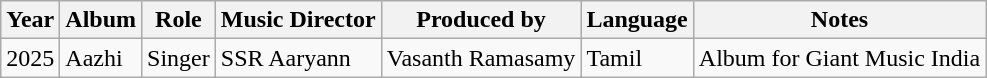<table class="wikitable sortable">
<tr>
<th class="sortable">Year</th>
<th class="sortable">Album</th>
<th class="sortable">Role</th>
<th class="sortable">Music Director</th>
<th>Produced by</th>
<th>Language</th>
<th class="sortable">Notes</th>
</tr>
<tr>
<td>2025</td>
<td>Aazhi</td>
<td>Singer</td>
<td>SSR Aaryann</td>
<td>Vasanth Ramasamy</td>
<td>Tamil</td>
<td>Album for Giant Music India</td>
</tr>
</table>
